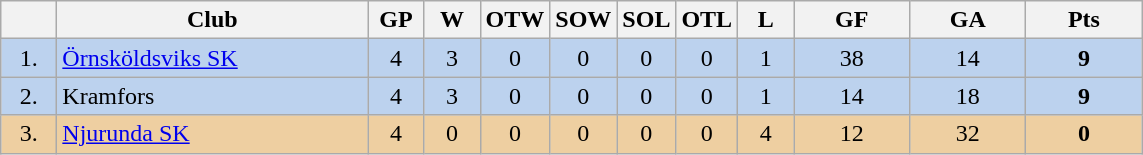<table class="wikitable">
<tr>
<th width="30"></th>
<th width="200">Club</th>
<th width="30">GP</th>
<th width="30">W</th>
<th width="30">OTW</th>
<th width="30">SOW</th>
<th width="30">SOL</th>
<th width="30">OTL</th>
<th width="30">L</th>
<th width="70">GF</th>
<th width="70">GA</th>
<th width="70">Pts</th>
</tr>
<tr bgcolor="#BCD2EE" align="center">
<td>1.</td>
<td align="left"><a href='#'>Örnsköldsviks SK</a></td>
<td>4</td>
<td>3</td>
<td>0</td>
<td>0</td>
<td>0</td>
<td>0</td>
<td>1</td>
<td>38</td>
<td>14</td>
<td><strong>9</strong></td>
</tr>
<tr bgcolor="#BCD2EE" align="center">
<td>2.</td>
<td align="left">Kramfors</td>
<td>4</td>
<td>3</td>
<td>0</td>
<td>0</td>
<td>0</td>
<td>0</td>
<td>1</td>
<td>14</td>
<td>18</td>
<td><strong>9</strong></td>
</tr>
<tr bgcolor="#EECFA1" align="center">
<td>3.</td>
<td align="left"><a href='#'>Njurunda SK</a></td>
<td>4</td>
<td>0</td>
<td>0</td>
<td>0</td>
<td>0</td>
<td>0</td>
<td>4</td>
<td>12</td>
<td>32</td>
<td><strong>0</strong></td>
</tr>
</table>
